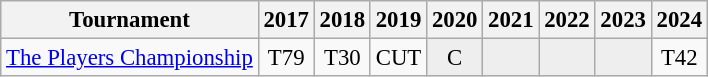<table class="wikitable" style="font-size:95%;text-align:center;">
<tr>
<th>Tournament</th>
<th>2017</th>
<th>2018</th>
<th>2019</th>
<th>2020</th>
<th>2021</th>
<th>2022</th>
<th>2023</th>
<th>2024</th>
</tr>
<tr>
<td align=left><a href='#'>The Players Championship</a></td>
<td>T79</td>
<td>T30</td>
<td>CUT</td>
<td style="background:#eeeeee;">C</td>
<td style="background:#eeeeee;"></td>
<td style="background:#eeeeee;"></td>
<td style="background:#eeeeee;"></td>
<td>T42</td>
</tr>
</table>
